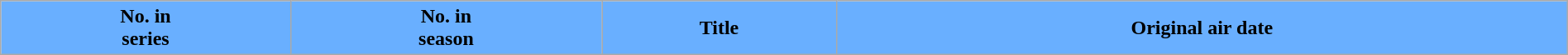<table class="wikitable plainrowheaders" style="width:100%; margin:auto; background:#FFFFF;">
<tr>
<th scope="col" style="background:#69AFFF; color:#000;">No. in<br>series</th>
<th scope="col" style="background:#69AFFF; color:#000;">No. in<br>season</th>
<th scope="col" style="background:#69AFFF; color:#000;">Title</th>
<th scope="col" style="background:#69AFFF; color:#000;">Original air date<br>








</th>
</tr>
</table>
